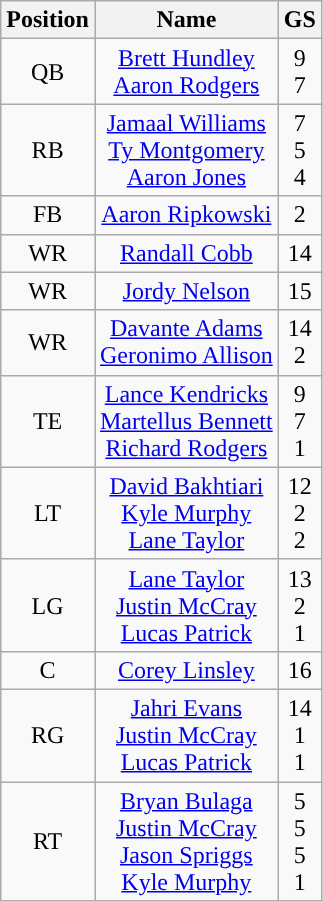<table class="wikitable" style="font-size:100%;text-align:center">
<tr>
<th>Position</th>
<th>Name</th>
<th>GS</th>
</tr>
<tr>
<td>QB</td>
<td><a href='#'>Brett Hundley</a><br><a href='#'>Aaron Rodgers</a></td>
<td>9<br>7</td>
</tr>
<tr>
<td>RB</td>
<td><a href='#'>Jamaal Williams</a><br><a href='#'>Ty Montgomery</a><br><a href='#'>Aaron Jones</a></td>
<td>7<br>5<br>4</td>
</tr>
<tr>
<td>FB</td>
<td><a href='#'>Aaron Ripkowski</a></td>
<td>2</td>
</tr>
<tr>
<td>WR</td>
<td><a href='#'>Randall Cobb</a></td>
<td>14</td>
</tr>
<tr>
<td>WR</td>
<td><a href='#'>Jordy Nelson</a></td>
<td>15</td>
</tr>
<tr>
<td>WR</td>
<td><a href='#'>Davante Adams</a><br><a href='#'>Geronimo Allison</a></td>
<td>14<br>2</td>
</tr>
<tr>
<td>TE</td>
<td><a href='#'>Lance Kendricks</a><br><a href='#'>Martellus Bennett</a><br><a href='#'>Richard Rodgers</a></td>
<td>9<br>7<br>1</td>
</tr>
<tr>
<td>LT</td>
<td><a href='#'>David Bakhtiari</a><br><a href='#'>Kyle Murphy</a><br><a href='#'>Lane Taylor</a></td>
<td>12<br>2<br>2</td>
</tr>
<tr>
<td>LG</td>
<td><a href='#'>Lane Taylor</a><br><a href='#'>Justin McCray</a><br><a href='#'>Lucas Patrick</a></td>
<td>13<br>2<br>1</td>
</tr>
<tr>
<td>C</td>
<td><a href='#'>Corey Linsley</a></td>
<td>16</td>
</tr>
<tr>
<td>RG</td>
<td><a href='#'>Jahri Evans</a><br><a href='#'>Justin McCray</a><br><a href='#'>Lucas Patrick</a></td>
<td>14<br>1<br>1</td>
</tr>
<tr>
<td>RT</td>
<td><a href='#'>Bryan Bulaga</a><br><a href='#'>Justin McCray</a><br><a href='#'>Jason Spriggs</a><br><a href='#'>Kyle Murphy</a></td>
<td>5<br>5<br>5<br>1</td>
</tr>
</table>
